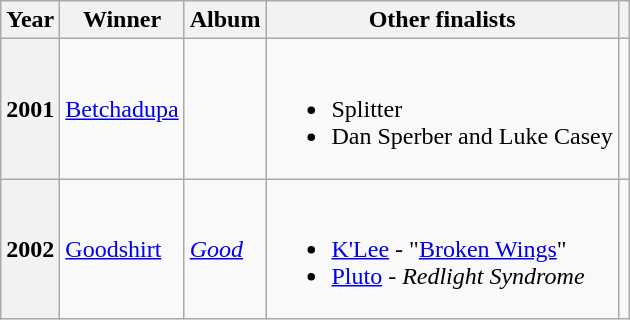<table class="wikitable">
<tr>
<th scope="col">Year</th>
<th scope="col">Winner</th>
<th scope="col">Album</th>
<th scope="col" class=unsortable>Other finalists</th>
<th scope="col"></th>
</tr>
<tr>
<th scope="row">2001</th>
<td><a href='#'>Betchadupa</a></td>
<td></td>
<td><br><ul><li>Splitter</li><li>Dan Sperber and Luke Casey</li></ul></td>
<td align="center"></td>
</tr>
<tr>
<th scope="row">2002</th>
<td><a href='#'>Goodshirt</a></td>
<td><em><a href='#'>Good</a></em></td>
<td><br><ul><li><a href='#'>K'Lee</a> - "<a href='#'>Broken Wings</a>"</li><li><a href='#'>Pluto</a> - <em>Redlight Syndrome</em></li></ul></td>
<td align="center"></td>
</tr>
</table>
